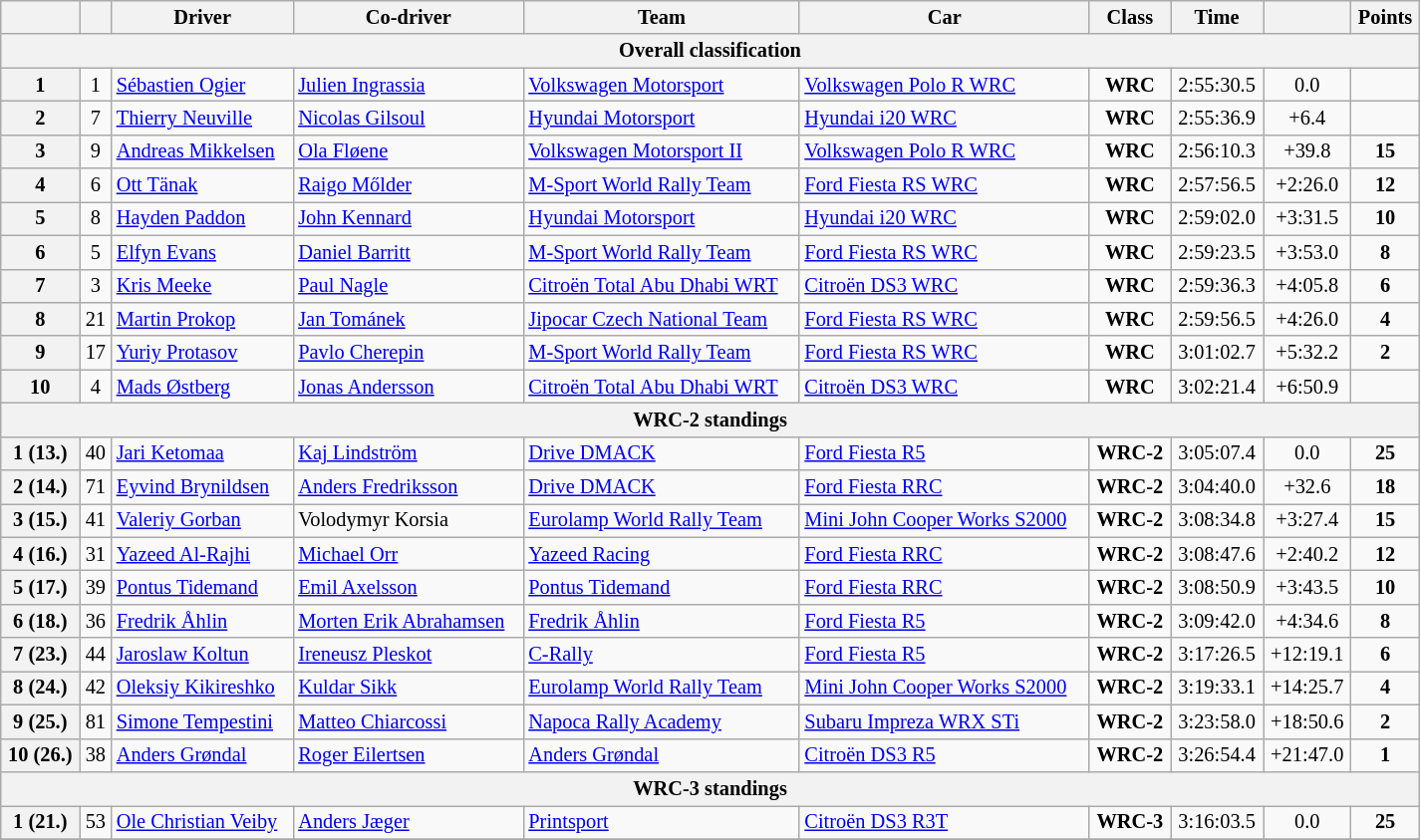<table class="wikitable" width=85% style="text-align: left; font-size: 85%; max-width: 950px;">
<tr>
<th></th>
<th></th>
<th>Driver</th>
<th>Co-driver</th>
<th>Team</th>
<th>Car</th>
<th>Class</th>
<th>Time</th>
<th></th>
<th>Points</th>
</tr>
<tr>
<th colspan=10>Overall classification</th>
</tr>
<tr>
<th>1</th>
<td align="center">1</td>
<td> <a href='#'>Sébastien Ogier</a></td>
<td> <a href='#'>Julien Ingrassia</a></td>
<td> <a href='#'>Volkswagen Motorsport</a></td>
<td><a href='#'>Volkswagen Polo R WRC</a></td>
<td align="center"><strong><span>WRC</span></strong></td>
<td align="center">2:55:30.5</td>
<td align="center">0.0</td>
<td align="center"><strong></strong></td>
</tr>
<tr>
<th>2</th>
<td align="center">7</td>
<td> <a href='#'>Thierry Neuville</a></td>
<td> <a href='#'>Nicolas Gilsoul</a></td>
<td> <a href='#'>Hyundai Motorsport</a></td>
<td><a href='#'>Hyundai i20 WRC</a></td>
<td align="center"><strong><span>WRC</span></strong></td>
<td align="center">2:55:36.9</td>
<td align="center">+6.4</td>
<td align="center"><strong></strong></td>
</tr>
<tr>
<th>3</th>
<td align="center">9</td>
<td> <a href='#'>Andreas Mikkelsen</a></td>
<td> <a href='#'>Ola Fløene</a></td>
<td> <a href='#'>Volkswagen Motorsport II</a></td>
<td><a href='#'>Volkswagen Polo R WRC</a></td>
<td align="center"><strong><span>WRC</span></strong></td>
<td align="center">2:56:10.3</td>
<td align="center">+39.8</td>
<td align="center"><strong>15</strong></td>
</tr>
<tr>
<th>4</th>
<td align="center">6</td>
<td> <a href='#'>Ott Tänak</a></td>
<td> <a href='#'>Raigo Mőlder</a></td>
<td> <a href='#'>M-Sport World Rally Team</a></td>
<td><a href='#'>Ford Fiesta RS WRC</a></td>
<td align="center"><strong><span>WRC</span></strong></td>
<td align="center">2:57:56.5</td>
<td align="center">+2:26.0</td>
<td align="center"><strong>12</strong></td>
</tr>
<tr>
<th>5</th>
<td align="center">8</td>
<td> <a href='#'>Hayden Paddon</a></td>
<td> <a href='#'>John Kennard</a></td>
<td> <a href='#'>Hyundai Motorsport</a></td>
<td><a href='#'>Hyundai i20 WRC</a></td>
<td align="center"><strong><span>WRC</span></strong></td>
<td align="center">2:59:02.0</td>
<td align="center">+3:31.5</td>
<td align="center"><strong>10</strong></td>
</tr>
<tr>
<th>6</th>
<td align="center">5</td>
<td> <a href='#'>Elfyn Evans</a></td>
<td> <a href='#'>Daniel Barritt</a></td>
<td> <a href='#'>M-Sport World Rally Team</a></td>
<td><a href='#'>Ford Fiesta RS WRC</a></td>
<td align="center"><strong><span>WRC</span></strong></td>
<td align="center">2:59:23.5</td>
<td align="center">+3:53.0</td>
<td align="center"><strong>8</strong></td>
</tr>
<tr>
<th>7</th>
<td align="center">3</td>
<td> <a href='#'>Kris Meeke</a></td>
<td> <a href='#'>Paul Nagle</a></td>
<td> <a href='#'>Citroën Total Abu Dhabi WRT</a></td>
<td><a href='#'>Citroën DS3 WRC</a></td>
<td align="center"><strong><span>WRC</span></strong></td>
<td align="center">2:59:36.3</td>
<td align="center">+4:05.8</td>
<td align="center"><strong>6</strong></td>
</tr>
<tr>
<th>8</th>
<td align="center">21</td>
<td> <a href='#'>Martin Prokop</a></td>
<td> <a href='#'>Jan Tománek</a></td>
<td> <a href='#'>Jipocar Czech National Team</a></td>
<td><a href='#'>Ford Fiesta RS WRC</a></td>
<td align="center"><strong><span>WRC</span></strong></td>
<td align="center">2:59:56.5</td>
<td align="center">+4:26.0</td>
<td align="center"><strong>4</strong></td>
</tr>
<tr>
<th>9</th>
<td align="center">17</td>
<td> <a href='#'>Yuriy Protasov</a></td>
<td> <a href='#'>Pavlo Cherepin</a></td>
<td> <a href='#'>M-Sport World Rally Team</a></td>
<td><a href='#'>Ford Fiesta RS WRC</a></td>
<td align="center"><strong><span>WRC</span></strong></td>
<td align="center">3:01:02.7</td>
<td align="center">+5:32.2</td>
<td align="center"><strong>2</strong></td>
</tr>
<tr>
<th>10</th>
<td align="center">4</td>
<td> <a href='#'>Mads Østberg</a></td>
<td> <a href='#'>Jonas Andersson</a></td>
<td> <a href='#'>Citroën Total Abu Dhabi WRT</a></td>
<td><a href='#'>Citroën DS3 WRC</a></td>
<td align="center"><strong><span>WRC</span></strong></td>
<td align="center">3:02:21.4</td>
<td align="center">+6:50.9</td>
<td align="center"><strong></strong></td>
</tr>
<tr>
<th colspan=10>WRC-2 standings</th>
</tr>
<tr>
<th>1 (13.)</th>
<td align="center">40</td>
<td> <a href='#'>Jari Ketomaa</a></td>
<td> <a href='#'>Kaj Lindström</a></td>
<td> <a href='#'>Drive DMACK</a></td>
<td><a href='#'>Ford Fiesta R5</a></td>
<td align="center"><strong><span>WRC-2</span></strong></td>
<td align="center">3:05:07.4</td>
<td align="center">0.0</td>
<td align="center"><strong>25</strong></td>
</tr>
<tr>
<th>2 (14.)</th>
<td align="center">71</td>
<td> <a href='#'>Eyvind Brynildsen</a></td>
<td> <a href='#'>Anders Fredriksson</a></td>
<td> <a href='#'>Drive DMACK</a></td>
<td><a href='#'>Ford Fiesta RRC</a></td>
<td align="center"><strong><span>WRC-2</span></strong></td>
<td align="center">3:04:40.0</td>
<td align="center">+32.6</td>
<td align="center"><strong>18</strong></td>
</tr>
<tr>
<th>3 (15.)</th>
<td align="center">41</td>
<td> <a href='#'>Valeriy Gorban</a></td>
<td> Volodymyr Korsia</td>
<td> <a href='#'>Eurolamp World Rally Team</a></td>
<td><a href='#'>Mini John Cooper Works S2000</a></td>
<td align="center"><strong><span>WRC-2</span></strong></td>
<td align="center">3:08:34.8</td>
<td align="center">+3:27.4</td>
<td align="center"><strong>15</strong></td>
</tr>
<tr>
<th>4 (16.)</th>
<td align="center">31</td>
<td> <a href='#'>Yazeed Al-Rajhi</a></td>
<td> <a href='#'>Michael Orr</a></td>
<td> <a href='#'>Yazeed Racing</a></td>
<td><a href='#'>Ford Fiesta RRC</a></td>
<td align="center"><strong><span>WRC-2</span></strong></td>
<td align="center">3:08:47.6</td>
<td align="center">+2:40.2</td>
<td align="center"><strong>12</strong></td>
</tr>
<tr>
<th>5 (17.)</th>
<td align="center">39</td>
<td> <a href='#'>Pontus Tidemand</a></td>
<td> <a href='#'>Emil Axelsson</a></td>
<td> <a href='#'>Pontus Tidemand</a></td>
<td><a href='#'>Ford Fiesta RRC</a></td>
<td align="center"><strong><span>WRC-2</span></strong></td>
<td align="center">3:08:50.9</td>
<td align="center">+3:43.5</td>
<td align="center"><strong>10</strong></td>
</tr>
<tr>
<th>6 (18.)</th>
<td align="center">36</td>
<td> <a href='#'>Fredrik Åhlin</a></td>
<td> <a href='#'>Morten Erik Abrahamsen</a></td>
<td> <a href='#'>Fredrik Åhlin</a></td>
<td><a href='#'>Ford Fiesta R5</a></td>
<td align="center"><strong><span>WRC-2</span></strong></td>
<td align="center">3:09:42.0</td>
<td align="center">+4:34.6</td>
<td align="center"><strong>8</strong></td>
</tr>
<tr>
<th>7 (23.)</th>
<td align="center">44</td>
<td> <a href='#'>Jaroslaw Koltun</a></td>
<td> <a href='#'>Ireneusz Pleskot</a></td>
<td> <a href='#'>C-Rally</a></td>
<td><a href='#'>Ford Fiesta R5</a></td>
<td align="center"><strong><span>WRC-2</span></strong></td>
<td align="center">3:17:26.5</td>
<td align="center">+12:19.1</td>
<td align="center"><strong>6</strong></td>
</tr>
<tr>
<th>8 (24.)</th>
<td align="center">42</td>
<td> <a href='#'>Oleksiy Kikireshko</a></td>
<td> <a href='#'>Kuldar Sikk</a></td>
<td> <a href='#'>Eurolamp World Rally Team</a></td>
<td><a href='#'>Mini John Cooper Works S2000</a></td>
<td align="center"><strong><span>WRC-2</span></strong></td>
<td align="center">3:19:33.1</td>
<td align="center">+14:25.7</td>
<td align="center"><strong>4</strong></td>
</tr>
<tr>
<th>9 (25.)</th>
<td align="center">81</td>
<td> <a href='#'>Simone Tempestini</a></td>
<td> <a href='#'>Matteo Chiarcossi</a></td>
<td> <a href='#'>Napoca Rally Academy</a></td>
<td><a href='#'>Subaru Impreza WRX STi</a></td>
<td align="center"><strong><span>WRC-2</span></strong></td>
<td align="center">3:23:58.0</td>
<td align="center">+18:50.6</td>
<td align="center"><strong>2</strong></td>
</tr>
<tr>
<th>10 (26.)</th>
<td align="center">38</td>
<td> <a href='#'>Anders Grøndal</a></td>
<td> <a href='#'>Roger Eilertsen</a></td>
<td> <a href='#'>Anders Grøndal</a></td>
<td><a href='#'>Citroën DS3 R5</a></td>
<td align="center"><strong><span>WRC-2</span></strong></td>
<td align="center">3:26:54.4</td>
<td align="center">+21:47.0</td>
<td align="center"><strong>1</strong></td>
</tr>
<tr>
<th colspan=10>WRC-3 standings</th>
</tr>
<tr>
<th>1 (21.)</th>
<td align="center">53</td>
<td> <a href='#'>Ole Christian Veiby</a></td>
<td> <a href='#'>Anders Jæger</a></td>
<td> <a href='#'>Printsport</a></td>
<td><a href='#'>Citroën DS3 R3T</a></td>
<td align="center"><strong><span>WRC-3</span></strong></td>
<td align="center">3:16:03.5</td>
<td align="center">0.0</td>
<td align="center"><strong>25</strong></td>
</tr>
<tr>
</tr>
</table>
